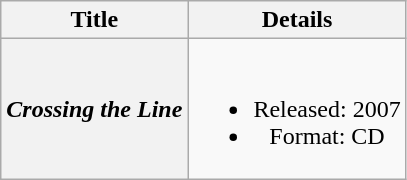<table class="wikitable plainrowheaders" style="text-align:center;" border="1">
<tr>
<th>Title</th>
<th>Details</th>
</tr>
<tr>
<th scope="row"><em>Crossing the Line</em></th>
<td><br><ul><li>Released: 2007</li><li>Format: CD</li></ul></td>
</tr>
</table>
